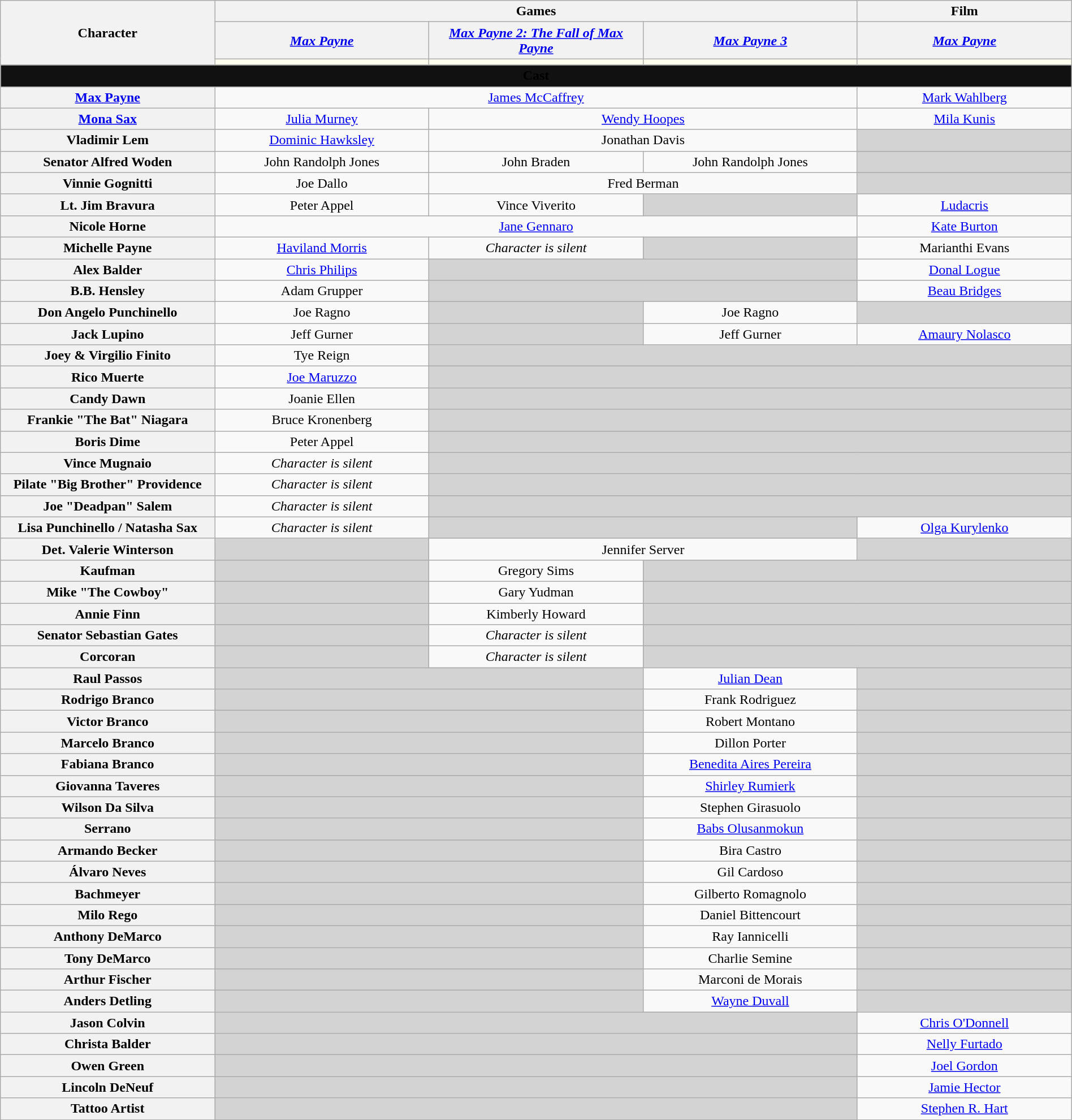<table class="wikitable" style="text-align:center; width:100%">
<tr>
<th rowspan="3">Character</th>
<th colspan="3">Games</th>
<th>Film</th>
</tr>
<tr>
<th style="width:20%;"><em><a href='#'>Max Payne</a></em></th>
<th style="width:20%;"><em><a href='#'>Max Payne 2: The Fall of Max Payne</a></em></th>
<th style="width:20%;"><em><a href='#'>Max Payne 3</a></em></th>
<th style="width:20%;"><a href='#'><em>Max Payne</em></a></th>
</tr>
<tr>
<td style="background:ivory;"></td>
<td style="background:ivory;"></td>
<td style="background:ivory;"></td>
<td style="background:ivory;"></td>
</tr>
<tr>
<th colspan="5" style="background-color:#111111;"><span>Cast</span></th>
</tr>
<tr>
<th><a href='#'>Max Payne</a></th>
<td colspan="3"><a href='#'>James McCaffrey</a></td>
<td><a href='#'>Mark Wahlberg</a></td>
</tr>
<tr>
<th><a href='#'>Mona Sax</a></th>
<td><a href='#'>Julia Murney</a></td>
<td colspan="2"><a href='#'>Wendy Hoopes</a></td>
<td><a href='#'>Mila Kunis</a></td>
</tr>
<tr>
<th>Vladimir Lem</th>
<td><a href='#'>Dominic Hawksley</a></td>
<td colspan="2">Jonathan Davis</td>
<td style="background:lightgrey;"> </td>
</tr>
<tr>
<th>Senator Alfred Woden</th>
<td>John Randolph Jones</td>
<td>John Braden</td>
<td>John Randolph Jones</td>
<td style="background:lightgrey;"> </td>
</tr>
<tr>
<th>Vinnie Gognitti</th>
<td>Joe Dallo</td>
<td colspan="2">Fred Berman</td>
<td style="background:lightgrey;"> </td>
</tr>
<tr>
<th>Lt. Jim Bravura</th>
<td>Peter Appel</td>
<td>Vince Viverito</td>
<td style="background:lightgrey;"> </td>
<td><a href='#'>Ludacris</a></td>
</tr>
<tr>
<th>Nicole Horne</th>
<td colspan="3"><a href='#'>Jane Gennaro</a></td>
<td><a href='#'>Kate Burton</a></td>
</tr>
<tr>
<th>Michelle Payne</th>
<td><a href='#'>Haviland Morris</a></td>
<td><em>Character is silent</em></td>
<td style="background:lightgrey;"> </td>
<td>Marianthi Evans</td>
</tr>
<tr>
<th>Alex Balder</th>
<td><a href='#'>Chris Philips</a></td>
<td colspan="2" style="background:lightgrey;"> </td>
<td><a href='#'>Donal Logue</a></td>
</tr>
<tr>
<th>B.B. Hensley</th>
<td>Adam Grupper</td>
<td colspan="2" style="background:lightgrey;"> </td>
<td><a href='#'>Beau Bridges</a></td>
</tr>
<tr>
<th><strong>Don Angelo Punchinello</strong></th>
<td>Joe Ragno</td>
<td style="background:lightgrey;"> </td>
<td>Joe Ragno</td>
<td style="background:lightgrey;"> </td>
</tr>
<tr>
<th>Jack Lupino</th>
<td>Jeff Gurner</td>
<td style="background:lightgrey;"> </td>
<td>Jeff Gurner</td>
<td><a href='#'>Amaury Nolasco</a></td>
</tr>
<tr>
<th>Joey & Virgilio Finito</th>
<td>Tye Reign</td>
<td colspan="3" style="background:lightgrey;"> </td>
</tr>
<tr>
<th>Rico Muerte</th>
<td><a href='#'>Joe Maruzzo</a></td>
<td colspan="3" style="background:lightgrey;"> </td>
</tr>
<tr>
<th>Candy Dawn</th>
<td>Joanie Ellen</td>
<td colspan="3" style="background:lightgrey;"> </td>
</tr>
<tr>
<th>Frankie "The Bat" Niagara</th>
<td>Bruce Kronenberg</td>
<td colspan="3" style="background:lightgrey;"> </td>
</tr>
<tr>
<th>Boris Dime</th>
<td>Peter Appel</td>
<td colspan="3" style="background:lightgrey;"> </td>
</tr>
<tr>
<th>Vince Mugnaio</th>
<td><em>Character is silent</em></td>
<td colspan="3" style="background:lightgrey;"> </td>
</tr>
<tr>
<th><strong>Pilate "Big Brother" Providence</strong></th>
<td><em>Character is silent</em></td>
<td colspan="3" style="background:lightgrey;"> </td>
</tr>
<tr>
<th><strong>Joe "Deadpan" Salem</strong></th>
<td><em>Character is silent</em></td>
<td colspan="3" style="background:lightgrey;"> </td>
</tr>
<tr>
<th>Lisa Punchinello / Natasha Sax</th>
<td><em>Character is silent</em></td>
<td colspan="2" style="background:lightgrey;"> </td>
<td><a href='#'>Olga Kurylenko</a></td>
</tr>
<tr>
<th>Det. Valerie Winterson</th>
<td style="background:lightgrey;"> </td>
<td colspan="2">Jennifer Server</td>
<td style="background:lightgrey;"> </td>
</tr>
<tr>
<th>Kaufman</th>
<td style="background:lightgrey;"> </td>
<td>Gregory Sims</td>
<td colspan="2" style="background:lightgrey;"> </td>
</tr>
<tr>
<th>Mike "The Cowboy"</th>
<td style="background:lightgrey;"> </td>
<td>Gary Yudman</td>
<td colspan="2" style="background:lightgrey;"> </td>
</tr>
<tr>
<th>Annie Finn</th>
<td style="background:lightgrey;"> </td>
<td>Kimberly Howard</td>
<td colspan="2" style="background:lightgrey;"> </td>
</tr>
<tr>
<th>Senator Sebastian Gates</th>
<td style="background:lightgrey;"> </td>
<td><em>Character is silent</em></td>
<td colspan="2" style="background:lightgrey;"> </td>
</tr>
<tr>
<th>Corcoran</th>
<td style="background:lightgrey;"> </td>
<td><em>Character is silent</em></td>
<td colspan="2" style="background:lightgrey;"> </td>
</tr>
<tr>
<th>Raul Passos</th>
<td colspan="2" style="background:lightgrey;"> </td>
<td><a href='#'>Julian Dean</a></td>
<td style="background:lightgrey;"> </td>
</tr>
<tr>
<th>Rodrigo Branco</th>
<td colspan="2" style="background:lightgrey;"> </td>
<td>Frank Rodriguez</td>
<td style="background:lightgrey;"> </td>
</tr>
<tr>
<th>Victor Branco</th>
<td colspan="2" style="background:lightgrey;"> </td>
<td>Robert Montano</td>
<td style="background:lightgrey;"> </td>
</tr>
<tr>
<th>Marcelo Branco</th>
<td colspan="2" style="background:lightgrey;"> </td>
<td>Dillon Porter</td>
<td style="background:lightgrey;"> </td>
</tr>
<tr>
<th>Fabiana Branco</th>
<td colspan="2" style="background:lightgrey;"> </td>
<td><a href='#'>Benedita Aires Pereira</a></td>
<td style="background:lightgrey;"> </td>
</tr>
<tr>
<th><strong>Giovanna Taveres</strong></th>
<td colspan="2" style="background:lightgrey;"> </td>
<td><a href='#'>Shirley Rumierk</a></td>
<td style="background:lightgrey;"> </td>
</tr>
<tr>
<th>Wilson Da Silva</th>
<td colspan="2" style="background:lightgrey;"> </td>
<td>Stephen Girasuolo</td>
<td style="background:lightgrey;"> </td>
</tr>
<tr>
<th><strong>Serrano</strong></th>
<td colspan="2" style="background:lightgrey;"> </td>
<td><a href='#'>Babs Olusanmokun</a></td>
<td style="background:lightgrey;"> </td>
</tr>
<tr>
<th>Armando Becker</th>
<td colspan="2" style="background:lightgrey;"> </td>
<td>Bira Castro</td>
<td style="background:lightgrey;"> </td>
</tr>
<tr>
<th><strong>Álvaro Neves</strong></th>
<td colspan="2" style="background:lightgrey;"> </td>
<td>Gil Cardoso</td>
<td style="background:lightgrey;"> </td>
</tr>
<tr>
<th>Bachmeyer</th>
<td colspan="2" style="background:lightgrey;"> </td>
<td>Gilberto Romagnolo</td>
<td style="background:lightgrey;"> </td>
</tr>
<tr>
<th>Milo Rego</th>
<td colspan="2" style="background:lightgrey;"> </td>
<td>Daniel Bittencourt</td>
<td style="background:lightgrey;"> </td>
</tr>
<tr>
<th>Anthony DeMarco</th>
<td colspan="2" style="background:lightgrey;"> </td>
<td>Ray Iannicelli</td>
<td style="background:lightgrey;"> </td>
</tr>
<tr>
<th>Tony DeMarco</th>
<td colspan="2" style="background:lightgrey;"> </td>
<td>Charlie Semine</td>
<td style="background:lightgrey;"> </td>
</tr>
<tr>
<th>Arthur Fischer</th>
<td colspan="2" style="background:lightgrey;"> </td>
<td>Marconi de Morais</td>
<td style="background:lightgrey;"> </td>
</tr>
<tr>
<th><strong>Anders Detling</strong></th>
<td colspan="2" style="background:lightgrey;"> </td>
<td><a href='#'>Wayne Duvall</a></td>
<td style="background:lightgrey;"> </td>
</tr>
<tr>
<th>Jason Colvin</th>
<td colspan="3" style="background:lightgrey;"> </td>
<td><a href='#'>Chris O'Donnell</a></td>
</tr>
<tr>
<th>Christa Balder</th>
<td colspan="3" style="background:lightgrey;"> </td>
<td><a href='#'>Nelly Furtado</a></td>
</tr>
<tr>
<th>Owen Green</th>
<td colspan="3" style="background:lightgrey;"> </td>
<td><a href='#'>Joel Gordon</a></td>
</tr>
<tr>
<th>Lincoln DeNeuf</th>
<td colspan="3" style="background:lightgrey;"> </td>
<td><a href='#'>Jamie Hector</a></td>
</tr>
<tr>
<th>Tattoo Artist</th>
<td colspan="3" style="background:lightgrey;"> </td>
<td><a href='#'>Stephen R. Hart</a></td>
</tr>
</table>
